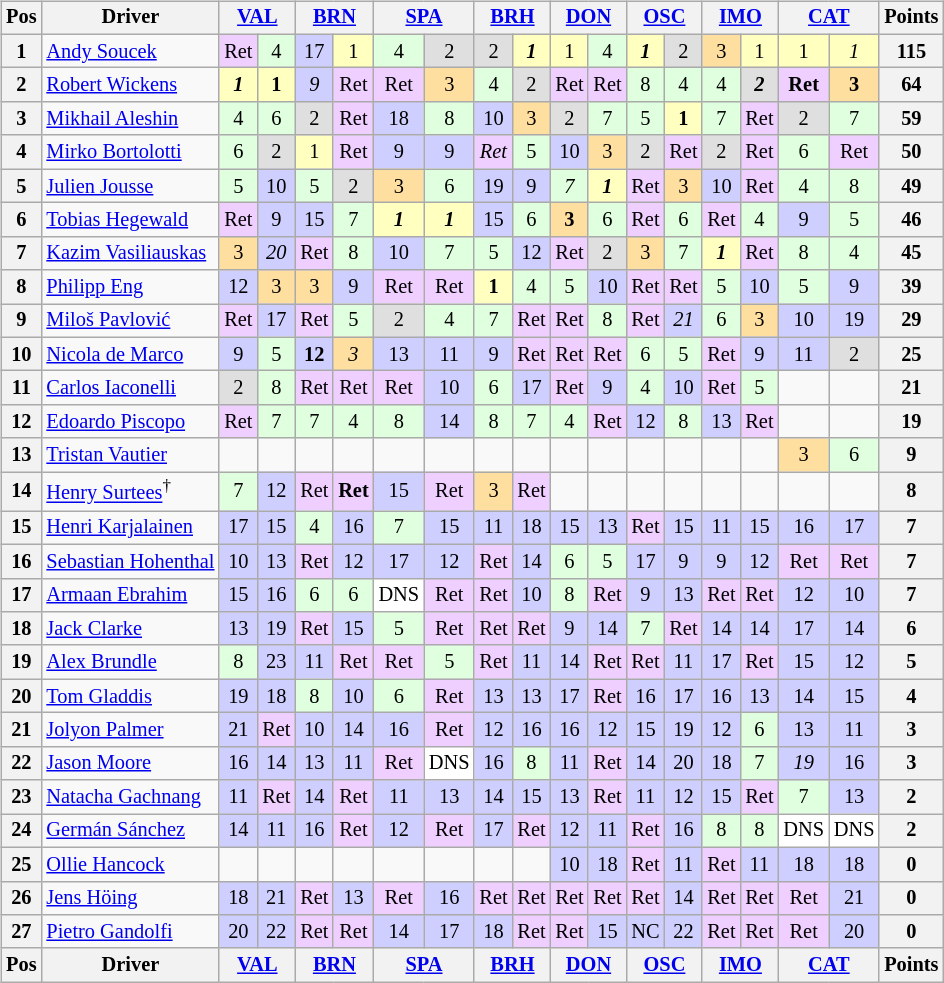<table>
<tr>
<td><br><table class="wikitable" style="font-size:85%; text-align:center">
<tr style="background:#f9f9f9" valign="top">
<th valign="middle">Pos</th>
<th valign="middle">Driver</th>
<th colspan=2><a href='#'>VAL</a><br></th>
<th colspan=2><a href='#'>BRN</a><br></th>
<th colspan=2><a href='#'>SPA</a><br></th>
<th colspan=2><a href='#'>BRH</a><br></th>
<th colspan=2><a href='#'>DON</a><br></th>
<th colspan=2><a href='#'>OSC</a><br></th>
<th colspan=2><a href='#'>IMO</a><br></th>
<th colspan=2><a href='#'>CAT</a><br></th>
<th valign="middle">Points</th>
</tr>
<tr>
<th>1</th>
<td align="left"> <a href='#'>Andy Soucek</a></td>
<td style="background:#EFCFFF;">Ret</td>
<td style="background:#DFFFDF;">4</td>
<td style="background:#CFCFFF;">17</td>
<td style="background:#FFFFBF;">1</td>
<td style="background:#DFFFDF;">4</td>
<td style="background:#DFDFDF;">2</td>
<td style="background:#DFDFDF;">2</td>
<td style="background:#FFFFBF;"><strong><em>1</em></strong></td>
<td style="background:#FFFFBF;">1</td>
<td style="background:#DFFFDF;">4</td>
<td style="background:#FFFFBF;"><strong><em>1</em></strong></td>
<td style="background:#DFDFDF;">2</td>
<td style="background:#FFDF9F;">3</td>
<td style="background:#FFFFBF;">1</td>
<td style="background:#FFFFBF;">1</td>
<td style="background:#FFFFBF;"><em>1</em></td>
<th>115</th>
</tr>
<tr>
<th>2</th>
<td align="left"> <a href='#'>Robert Wickens</a></td>
<td style="background:#FFFFBF;"><strong><em>1</em></strong></td>
<td style="background:#FFFFBF;"><strong>1</strong></td>
<td style="background:#CFCFFF;"><em>9</em></td>
<td style="background:#EFCFFF;">Ret</td>
<td style="background:#EFCFFF;">Ret</td>
<td style="background:#FFDF9F;">3</td>
<td style="background:#DFFFDF;">4</td>
<td style="background:#DFDFDF;">2</td>
<td style="background:#EFCFFF;">Ret</td>
<td style="background:#EFCFFF;">Ret</td>
<td style="background:#DFFFDF;">8</td>
<td style="background:#DFFFDF;">4</td>
<td style="background:#DFFFDF;">4</td>
<td style="background:#DFDFDF;"><strong><em>2</em></strong></td>
<td style="background:#EFCFFF;"><strong>Ret</strong></td>
<td style="background:#FFDF9F;"><strong>3</strong></td>
<th>64</th>
</tr>
<tr>
<th>3</th>
<td align="left"> <a href='#'>Mikhail Aleshin</a></td>
<td style="background:#DFFFDF;">4</td>
<td style="background:#DFFFDF;">6</td>
<td style="background:#DFDFDF;">2</td>
<td style="background:#EFCFFF;">Ret</td>
<td style="background:#CFCFFF;">18</td>
<td style="background:#DFFFDF;">8</td>
<td style="background:#CFCFFF;">10</td>
<td style="background:#FFDF9F;">3</td>
<td style="background:#DFDFDF;">2</td>
<td style="background:#DFFFDF;">7</td>
<td style="background:#DFFFDF;">5</td>
<td style="background:#FFFFBF;"><strong>1</strong></td>
<td style="background:#DFFFDF;">7</td>
<td style="background:#EFCFFF;">Ret</td>
<td style="background:#DFDFDF;">2</td>
<td style="background:#DFFFDF;">7</td>
<th>59</th>
</tr>
<tr>
<th>4</th>
<td align="left"> <a href='#'>Mirko Bortolotti</a></td>
<td style="background:#DFFFDF;">6</td>
<td style="background:#DFDFDF;">2</td>
<td style="background:#FFFFBF;">1</td>
<td style="background:#EFCFFF;">Ret</td>
<td style="background:#CFCFFF;">9</td>
<td style="background:#CFCFFF;">9</td>
<td style="background:#EFCFFF;"><em>Ret</em></td>
<td style="background:#DFFFDF;">5</td>
<td style="background:#CFCFFF;">10</td>
<td style="background:#FFDF9F;">3</td>
<td style="background:#DFDFDF;">2</td>
<td style="background:#EFCFFF;">Ret</td>
<td style="background:#DFDFDF;">2</td>
<td style="background:#EFCFFF;">Ret</td>
<td style="background:#DFFFDF;">6</td>
<td style="background:#EFCFFF;">Ret</td>
<th>50</th>
</tr>
<tr>
<th>5</th>
<td align="left"> <a href='#'>Julien Jousse</a></td>
<td style="background:#DFFFDF;">5</td>
<td style="background:#CFCFFF;">10</td>
<td style="background:#DFFFDF;">5</td>
<td style="background:#DFDFDF;">2</td>
<td style="background:#FFDF9F;">3</td>
<td style="background:#DFFFDF;">6</td>
<td style="background:#CFCFFF;">19</td>
<td style="background:#CFCFFF;">9</td>
<td style="background:#DFFFDF;"><em>7</em></td>
<td style="background:#FFFFBF;"><strong><em>1</em></strong></td>
<td style="background:#EFCFFF;">Ret</td>
<td style="background:#FFDF9F;">3</td>
<td style="background:#CFCFFF;">10</td>
<td style="background:#EFCFFF;">Ret</td>
<td style="background:#DFFFDF;">4</td>
<td style="background:#DFFFDF;">8</td>
<th>49</th>
</tr>
<tr>
<th>6</th>
<td align="left"> <a href='#'>Tobias Hegewald</a></td>
<td style="background:#EFCFFF;">Ret</td>
<td style="background:#CFCFFF;">9</td>
<td style="background:#CFCFFF;">15</td>
<td style="background:#DFFFDF;">7</td>
<td style="background:#FFFFBF;"><strong><em>1</em></strong></td>
<td style="background:#FFFFBF;"><strong><em>1</em></strong></td>
<td style="background:#CFCFFF;">15</td>
<td style="background:#DFFFDF;">6</td>
<td style="background:#FFDF9F;"><strong>3</strong></td>
<td style="background:#DFFFDF;">6</td>
<td style="background:#EFCFFF;">Ret</td>
<td style="background:#DFFFDF;">6</td>
<td style="background:#EFCFFF;">Ret</td>
<td style="background:#DFFFDF;">4</td>
<td style="background:#CFCFFF;">9</td>
<td style="background:#DFFFDF;">5</td>
<th>46</th>
</tr>
<tr>
<th>7</th>
<td align="left"> <a href='#'>Kazim Vasiliauskas</a></td>
<td style="background:#FFDF9F;">3</td>
<td style="background:#CFCFFF;"><em>20</em></td>
<td style="background:#EFCFFF;">Ret</td>
<td style="background:#DFFFDF;">8</td>
<td style="background:#CFCFFF;">10</td>
<td style="background:#DFFFDF;">7</td>
<td style="background:#DFFFDF;">5</td>
<td style="background:#CFCFFF;">12</td>
<td style="background:#EFCFFF;">Ret</td>
<td style="background:#DFDFDF;">2</td>
<td style="background:#FFDF9F;">3</td>
<td style="background:#DFFFDF;">7</td>
<td style="background:#FFFFBF;"><strong><em>1</em></strong></td>
<td style="background:#EFCFFF;">Ret</td>
<td style="background:#DFFFDF;">8</td>
<td style="background:#DFFFDF;">4</td>
<th>45</th>
</tr>
<tr>
<th>8</th>
<td align="left"> <a href='#'>Philipp Eng</a></td>
<td style="background:#CFCFFF;">12</td>
<td style="background:#FFDF9F;">3</td>
<td style="background:#FFDF9F;">3</td>
<td style="background:#CFCFFF;">9</td>
<td style="background:#EFCFFF;">Ret</td>
<td style="background:#EFCFFF;">Ret</td>
<td style="background:#FFFFBF;"><strong>1</strong></td>
<td style="background:#DFFFDF;">4</td>
<td style="background:#DFFFDF;">5</td>
<td style="background:#CFCFFF;">10</td>
<td style="background:#EFCFFF;">Ret</td>
<td style="background:#EFCFFF;">Ret</td>
<td style="background:#DFFFDF;">5</td>
<td style="background:#CFCFFF;">10</td>
<td style="background:#DFFFDF;">5</td>
<td style="background:#CFCFFF;">9</td>
<th>39</th>
</tr>
<tr>
<th>9</th>
<td align="left"> <a href='#'>Miloš Pavlović</a></td>
<td style="background:#EFCFFF;">Ret</td>
<td style="background:#CFCFFF;">17</td>
<td style="background:#EFCFFF;">Ret</td>
<td style="background:#DFFFDF;">5</td>
<td style="background:#DFDFDF;">2</td>
<td style="background:#DFFFDF;">4</td>
<td style="background:#DFFFDF;">7</td>
<td style="background:#EFCFFF;">Ret</td>
<td style="background:#EFCFFF;">Ret</td>
<td style="background:#DFFFDF;">8</td>
<td style="background:#EFCFFF;">Ret</td>
<td style="background:#CFCFFF;"><em>21</em></td>
<td style="background:#DFFFDF;">6</td>
<td style="background:#FFDF9F;">3</td>
<td style="background:#CFCFFF;">10</td>
<td style="background:#CFCFFF;">19</td>
<th>29</th>
</tr>
<tr>
<th>10</th>
<td align="left"> <a href='#'>Nicola de Marco</a></td>
<td style="background:#CFCFFF;">9</td>
<td style="background:#DFFFDF;">5</td>
<td style="background:#CFCFFF;"><strong>12</strong></td>
<td style="background:#FFDF9F;"><em>3</em></td>
<td style="background:#CFCFFF;">13</td>
<td style="background:#CFCFFF;">11</td>
<td style="background:#CFCFFF;">9</td>
<td style="background:#EFCFFF;">Ret</td>
<td style="background:#EFCFFF;">Ret</td>
<td style="background:#EFCFFF;">Ret</td>
<td style="background:#DFFFDF;">6</td>
<td style="background:#DFFFDF;">5</td>
<td style="background:#EFCFFF;">Ret</td>
<td style="background:#CFCFFF;">9</td>
<td style="background:#CFCFFF;">11</td>
<td style="background:#DFDFDF;">2</td>
<th>25</th>
</tr>
<tr>
<th>11</th>
<td align="left"> <a href='#'>Carlos Iaconelli</a></td>
<td style="background:#DFDFDF;">2</td>
<td style="background:#DFFFDF;">8</td>
<td style="background:#EFCFFF;">Ret</td>
<td style="background:#EFCFFF;">Ret</td>
<td style="background:#EFCFFF;">Ret</td>
<td style="background:#CFCFFF;">10</td>
<td style="background:#DFFFDF;">6</td>
<td style="background:#CFCFFF;">17</td>
<td style="background:#EFCFFF;">Ret</td>
<td style="background:#CFCFFF;">9</td>
<td style="background:#DFFFDF;">4</td>
<td style="background:#CFCFFF;">10</td>
<td style="background:#EFCFFF;">Ret</td>
<td style="background:#DFFFDF;">5</td>
<td></td>
<td></td>
<th>21</th>
</tr>
<tr>
<th>12</th>
<td align="left"> <a href='#'>Edoardo Piscopo</a></td>
<td style="background:#EFCFFF;">Ret</td>
<td style="background:#DFFFDF;">7</td>
<td style="background:#DFFFDF;">7</td>
<td style="background:#DFFFDF;">4</td>
<td style="background:#DFFFDF;">8</td>
<td style="background:#CFCFFF;">14</td>
<td style="background:#DFFFDF;">8</td>
<td style="background:#DFFFDF;">7</td>
<td style="background:#DFFFDF;">4</td>
<td style="background:#EFCFFF;">Ret</td>
<td style="background:#CFCFFF;">12</td>
<td style="background:#DFFFDF;">8</td>
<td style="background:#CFCFFF;">13</td>
<td style="background:#EFCFFF;">Ret</td>
<td></td>
<td></td>
<th>19</th>
</tr>
<tr>
<th>13</th>
<td align="left"> <a href='#'>Tristan Vautier</a></td>
<td></td>
<td></td>
<td></td>
<td></td>
<td></td>
<td></td>
<td></td>
<td></td>
<td></td>
<td></td>
<td></td>
<td></td>
<td></td>
<td></td>
<td style="background:#FFDF9F;">3</td>
<td style="background:#DFFFDF;">6</td>
<th>9</th>
</tr>
<tr>
<th>14</th>
<td align="left"> <a href='#'>Henry Surtees</a><sup>†</sup></td>
<td style="background:#DFFFDF;">7</td>
<td style="background:#CFCFFF;">12</td>
<td style="background:#EFCFFF;">Ret</td>
<td style="background:#EFCFFF;"><strong>Ret</strong></td>
<td style="background:#CFCFFF;">15</td>
<td style="background:#EFCFFF;">Ret</td>
<td style="background:#FFDF9F;">3</td>
<td style="background:#EFCFFF;">Ret</td>
<td></td>
<td></td>
<td></td>
<td></td>
<td></td>
<td></td>
<td></td>
<td></td>
<th>8</th>
</tr>
<tr>
<th>15</th>
<td align="left"> <a href='#'>Henri Karjalainen</a></td>
<td style="background:#CFCFFF;">17</td>
<td style="background:#CFCFFF;">15</td>
<td style="background:#DFFFDF;">4</td>
<td style="background:#CFCFFF;">16</td>
<td style="background:#DFFFDF;">7</td>
<td style="background:#CFCFFF;">15</td>
<td style="background:#CFCFFF;">11</td>
<td style="background:#CFCFFF;">18</td>
<td style="background:#CFCFFF;">15</td>
<td style="background:#CFCFFF;">13</td>
<td style="background:#EFCFFF;">Ret</td>
<td style="background:#CFCFFF;">15</td>
<td style="background:#CFCFFF;">11</td>
<td style="background:#CFCFFF;">15</td>
<td style="background:#CFCFFF;">16</td>
<td style="background:#CFCFFF;">17</td>
<th>7</th>
</tr>
<tr>
<th>16</th>
<td align="left" nowrap> <a href='#'>Sebastian Hohenthal</a></td>
<td style="background:#CFCFFF;">10</td>
<td style="background:#CFCFFF;">13</td>
<td style="background:#EFCFFF;">Ret</td>
<td style="background:#CFCFFF;">12</td>
<td style="background:#CFCFFF;">17</td>
<td style="background:#CFCFFF;">12</td>
<td style="background:#EFCFFF;">Ret</td>
<td style="background:#CFCFFF;">14</td>
<td style="background:#DFFFDF;">6</td>
<td style="background:#DFFFDF;">5</td>
<td style="background:#CFCFFF;">17</td>
<td style="background:#CFCFFF;">9</td>
<td style="background:#CFCFFF;">9</td>
<td style="background:#CFCFFF;">12</td>
<td style="background:#EFCFFF;">Ret</td>
<td style="background:#EFCFFF;">Ret</td>
<th>7</th>
</tr>
<tr>
<th>17</th>
<td align="left"> <a href='#'>Armaan Ebrahim</a></td>
<td style="background:#CFCFFF;">15</td>
<td style="background:#CFCFFF;">16</td>
<td style="background:#DFFFDF;">6</td>
<td style="background:#DFFFDF;">6</td>
<td style="background:#FFFFFF;">DNS</td>
<td style="background:#EFCFFF;">Ret</td>
<td style="background:#EFCFFF;">Ret</td>
<td style="background:#CFCFFF;">10</td>
<td style="background:#DFFFDF;">8</td>
<td style="background:#EFCFFF;">Ret</td>
<td style="background:#CFCFFF;">9</td>
<td style="background:#CFCFFF;">13</td>
<td style="background:#EFCFFF;">Ret</td>
<td style="background:#EFCFFF;">Ret</td>
<td style="background:#CFCFFF;">12</td>
<td style="background:#CFCFFF;">10</td>
<th>7</th>
</tr>
<tr>
<th>18</th>
<td align="left"> <a href='#'>Jack Clarke</a></td>
<td style="background:#CFCFFF;">13</td>
<td style="background:#CFCFFF;">19</td>
<td style="background:#EFCFFF;">Ret</td>
<td style="background:#CFCFFF;">15</td>
<td style="background:#DFFFDF;">5</td>
<td style="background:#EFCFFF;">Ret</td>
<td style="background:#EFCFFF;">Ret</td>
<td style="background:#EFCFFF;">Ret</td>
<td style="background:#CFCFFF;">9</td>
<td style="background:#CFCFFF;">14</td>
<td style="background:#DFFFDF;">7</td>
<td style="background:#EFCFFF;">Ret</td>
<td style="background:#CFCFFF;">14</td>
<td style="background:#CFCFFF;">14</td>
<td style="background:#CFCFFF;">17</td>
<td style="background:#CFCFFF;">14</td>
<th>6</th>
</tr>
<tr>
<th>19</th>
<td align="left"> <a href='#'>Alex Brundle</a></td>
<td style="background:#DFFFDF;">8</td>
<td style="background:#CFCFFF;">23</td>
<td style="background:#CFCFFF;">11</td>
<td style="background:#EFCFFF;">Ret</td>
<td style="background:#EFCFFF;">Ret</td>
<td style="background:#DFFFDF;">5</td>
<td style="background:#EFCFFF;">Ret</td>
<td style="background:#CFCFFF;">11</td>
<td style="background:#CFCFFF;">14</td>
<td style="background:#EFCFFF;">Ret</td>
<td style="background:#EFCFFF;">Ret</td>
<td style="background:#CFCFFF;">11</td>
<td style="background:#CFCFFF;">17</td>
<td style="background:#EFCFFF;">Ret</td>
<td style="background:#CFCFFF;">15</td>
<td style="background:#CFCFFF;">12</td>
<th>5</th>
</tr>
<tr>
<th>20</th>
<td align="left"> <a href='#'>Tom Gladdis</a></td>
<td style="background:#CFCFFF;">19</td>
<td style="background:#CFCFFF;">18</td>
<td style="background:#DFFFDF;">8</td>
<td style="background:#CFCFFF;">10</td>
<td style="background:#DFFFDF;">6</td>
<td style="background:#EFCFFF;">Ret</td>
<td style="background:#CFCFFF;">13</td>
<td style="background:#CFCFFF;">13</td>
<td style="background:#CFCFFF;">17</td>
<td style="background:#EFCFFF;">Ret</td>
<td style="background:#CFCFFF;">16</td>
<td style="background:#CFCFFF;">17</td>
<td style="background:#CFCFFF;">16</td>
<td style="background:#CFCFFF;">13</td>
<td style="background:#CFCFFF;">14</td>
<td style="background:#CFCFFF;">15</td>
<th>4</th>
</tr>
<tr>
<th>21</th>
<td align="left"> <a href='#'>Jolyon Palmer</a></td>
<td style="background:#CFCFFF;">21</td>
<td style="background:#EFCFFF;">Ret</td>
<td style="background:#CFCFFF;">10</td>
<td style="background:#CFCFFF;">14</td>
<td style="background:#CFCFFF;">16</td>
<td style="background:#EFCFFF;">Ret</td>
<td style="background:#CFCFFF;">12</td>
<td style="background:#CFCFFF;">16</td>
<td style="background:#CFCFFF;">16</td>
<td style="background:#CFCFFF;">12</td>
<td style="background:#CFCFFF;">15</td>
<td style="background:#CFCFFF;">19</td>
<td style="background:#CFCFFF;">12</td>
<td style="background:#DFFFDF;">6</td>
<td style="background:#CFCFFF;">13</td>
<td style="background:#CFCFFF;">11</td>
<th>3</th>
</tr>
<tr>
<th>22</th>
<td align="left"> <a href='#'>Jason Moore</a></td>
<td style="background:#CFCFFF;">16</td>
<td style="background:#CFCFFF;">14</td>
<td style="background:#CFCFFF;">13</td>
<td style="background:#CFCFFF;">11</td>
<td style="background:#EFCFFF;">Ret</td>
<td style="background:#FFFFFF;">DNS</td>
<td style="background:#CFCFFF;">16</td>
<td style="background:#DFFFDF;">8</td>
<td style="background:#CFCFFF;">11</td>
<td style="background:#EFCFFF;">Ret</td>
<td style="background:#CFCFFF;">14</td>
<td style="background:#CFCFFF;">20</td>
<td style="background:#CFCFFF;">18</td>
<td style="background:#DFFFDF;">7</td>
<td style="background:#CFCFFF;"><em>19</em></td>
<td style="background:#CFCFFF;">16</td>
<th>3</th>
</tr>
<tr>
<th>23</th>
<td align="left"> <a href='#'>Natacha Gachnang</a></td>
<td style="background:#CFCFFF;">11</td>
<td style="background:#EFCFFF;">Ret</td>
<td style="background:#CFCFFF;">14</td>
<td style="background:#EFCFFF;">Ret</td>
<td style="background:#CFCFFF;">11</td>
<td style="background:#CFCFFF;">13</td>
<td style="background:#CFCFFF;">14</td>
<td style="background:#CFCFFF;">15</td>
<td style="background:#CFCFFF;">13</td>
<td style="background:#EFCFFF;">Ret</td>
<td style="background:#CFCFFF;">11</td>
<td style="background:#CFCFFF;">12</td>
<td style="background:#CFCFFF;">15</td>
<td style="background:#EFCFFF;">Ret</td>
<td style="background:#DFFFDF;">7</td>
<td style="background:#CFCFFF;">13</td>
<th>2</th>
</tr>
<tr>
<th>24</th>
<td align="left"> <a href='#'>Germán Sánchez</a></td>
<td style="background:#CFCFFF;">14</td>
<td style="background:#CFCFFF;">11</td>
<td style="background:#CFCFFF;">16</td>
<td style="background:#EFCFFF;">Ret</td>
<td style="background:#CFCFFF;">12</td>
<td style="background:#EFCFFF;">Ret</td>
<td style="background:#CFCFFF;">17</td>
<td style="background:#EFCFFF;">Ret</td>
<td style="background:#CFCFFF;">12</td>
<td style="background:#CFCFFF;">11</td>
<td style="background:#EFCFFF;">Ret</td>
<td style="background:#CFCFFF;">16</td>
<td style="background:#DFFFDF;">8</td>
<td style="background:#DFFFDF;">8</td>
<td style="background:#FFFFFF;">DNS</td>
<td style="background:#FFFFFF;">DNS</td>
<th>2</th>
</tr>
<tr>
<th>25</th>
<td align="left"> <a href='#'>Ollie Hancock</a></td>
<td></td>
<td></td>
<td></td>
<td></td>
<td></td>
<td></td>
<td></td>
<td></td>
<td style="background:#CFCFFF;">10</td>
<td style="background:#CFCFFF;">18</td>
<td style="background:#EFCFFF;">Ret</td>
<td style="background:#CFCFFF;">11</td>
<td style="background:#EFCFFF;">Ret</td>
<td style="background:#CFCFFF;">11</td>
<td style="background:#CFCFFF;">18</td>
<td style="background:#CFCFFF;">18</td>
<th>0</th>
</tr>
<tr>
<th>26</th>
<td align="left"> <a href='#'>Jens Höing</a></td>
<td style="background:#CFCFFF;">18</td>
<td style="background:#CFCFFF;">21</td>
<td style="background:#EFCFFF;">Ret</td>
<td style="background:#CFCFFF;">13</td>
<td style="background:#EFCFFF;">Ret</td>
<td style="background:#CFCFFF;">16</td>
<td style="background:#EFCFFF;">Ret</td>
<td style="background:#EFCFFF;">Ret</td>
<td style="background:#EFCFFF;">Ret</td>
<td style="background:#EFCFFF;">Ret</td>
<td style="background:#EFCFFF;">Ret</td>
<td style="background:#CFCFFF;">14</td>
<td style="background:#EFCFFF;">Ret</td>
<td style="background:#EFCFFF;">Ret</td>
<td style="background:#EFCFFF;">Ret</td>
<td style="background:#CFCFFF;">21</td>
<th>0</th>
</tr>
<tr>
<th>27</th>
<td align="left"> <a href='#'>Pietro Gandolfi</a></td>
<td style="background:#CFCFFF;">20</td>
<td style="background:#CFCFFF;">22</td>
<td style="background:#EFCFFF;">Ret</td>
<td style="background:#EFCFFF;">Ret</td>
<td style="background:#CFCFFF;">14</td>
<td style="background:#CFCFFF;">17</td>
<td style="background:#CFCFFF;">18</td>
<td style="background:#EFCFFF;">Ret</td>
<td style="background:#EFCFFF;">Ret</td>
<td style="background:#CFCFFF;">15</td>
<td style="background:#CFCFFF;">NC</td>
<td style="background:#CFCFFF;">22</td>
<td style="background:#EFCFFF;">Ret</td>
<td style="background:#EFCFFF;">Ret</td>
<td style="background:#EFCFFF;">Ret</td>
<td style="background:#CFCFFF;">20</td>
<th>0</th>
</tr>
<tr style="background:#f9f9f9" valign="top">
<th valign="middle">Pos</th>
<th valign="middle">Driver</th>
<th colspan=2><a href='#'>VAL</a><br></th>
<th colspan=2><a href='#'>BRN</a><br></th>
<th colspan=2><a href='#'>SPA</a><br></th>
<th colspan=2><a href='#'>BRH</a><br></th>
<th colspan=2><a href='#'>DON</a><br></th>
<th colspan=2><a href='#'>OSC</a><br></th>
<th colspan=2><a href='#'>IMO</a><br></th>
<th colspan=2><a href='#'>CAT</a><br></th>
<th valign="middle">Points</th>
</tr>
</table>
</td>
<td valign="top"><br></td>
</tr>
</table>
